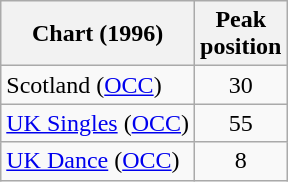<table class="wikitable sortable">
<tr>
<th>Chart (1996)</th>
<th>Peak <br>position</th>
</tr>
<tr>
<td>Scotland (<a href='#'>OCC</a>)</td>
<td align="center">30</td>
</tr>
<tr>
<td><a href='#'>UK Singles</a> (<a href='#'>OCC</a>)</td>
<td align="center">55</td>
</tr>
<tr>
<td><a href='#'>UK Dance</a> (<a href='#'>OCC</a>)</td>
<td align="center">8</td>
</tr>
</table>
